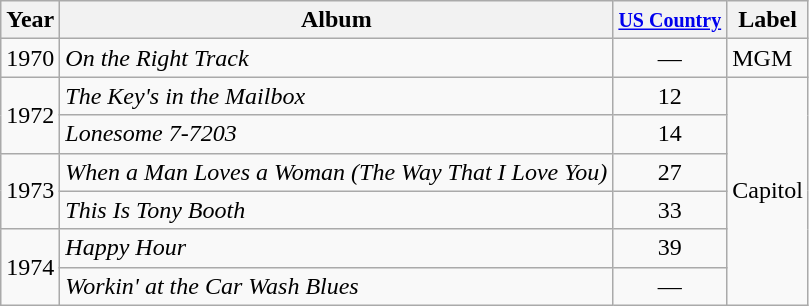<table class="wikitable">
<tr>
<th>Year</th>
<th>Album</th>
<th><small><a href='#'>US Country</a></small></th>
<th>Label</th>
</tr>
<tr>
<td>1970</td>
<td><em>On the Right Track</em></td>
<td align="center">—</td>
<td>MGM</td>
</tr>
<tr>
<td rowspan="2">1972</td>
<td><em>The Key's in the Mailbox</em></td>
<td align="center">12</td>
<td rowspan="6">Capitol</td>
</tr>
<tr>
<td><em>Lonesome 7-7203</em></td>
<td align="center">14</td>
</tr>
<tr>
<td rowspan="2">1973</td>
<td><em>When a Man Loves a Woman (The Way That I Love You)</em></td>
<td align="center">27</td>
</tr>
<tr>
<td><em>This Is Tony Booth</em></td>
<td align="center">33</td>
</tr>
<tr>
<td rowspan="2">1974</td>
<td><em>Happy Hour</em></td>
<td align="center">39</td>
</tr>
<tr>
<td><em>Workin' at the Car Wash Blues</em></td>
<td align="center">—</td>
</tr>
</table>
